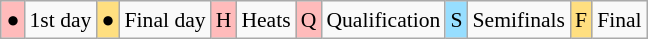<table class="wikitable" style="margin:0.5em auto; font-size:90%; line-height:1.25em; text-align:center;">
<tr>
<td bgcolor="#FFBBBB" align=center>●</td>
<td>1st day</td>
<td bgcolor="#FFDF80" align=center>●</td>
<td>Final day</td>
<td bgcolor="#FFBBBB" align=center>H</td>
<td>Heats</td>
<td bgcolor="#FFBBBB" align=center>Q</td>
<td>Qualification</td>
<td bgcolor="#97DEFF" align=center>S</td>
<td>Semifinals</td>
<td bgcolor="#FFDF80" align=center>F</td>
<td>Final</td>
</tr>
</table>
